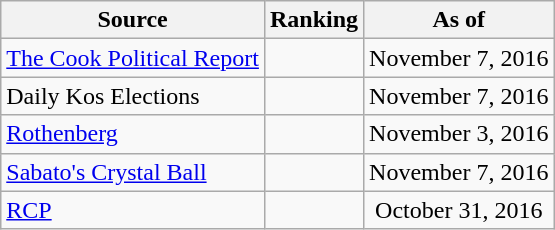<table class="wikitable" style="text-align:center">
<tr>
<th>Source</th>
<th>Ranking</th>
<th>As of</th>
</tr>
<tr>
<td align=left><a href='#'>The Cook Political Report</a></td>
<td></td>
<td>November 7, 2016</td>
</tr>
<tr>
<td align=left>Daily Kos Elections</td>
<td></td>
<td>November 7, 2016</td>
</tr>
<tr>
<td align=left><a href='#'>Rothenberg</a></td>
<td></td>
<td>November 3, 2016</td>
</tr>
<tr>
<td align=left><a href='#'>Sabato's Crystal Ball</a></td>
<td></td>
<td>November 7, 2016</td>
</tr>
<tr>
<td align="left"><a href='#'>RCP</a></td>
<td></td>
<td>October 31, 2016</td>
</tr>
</table>
